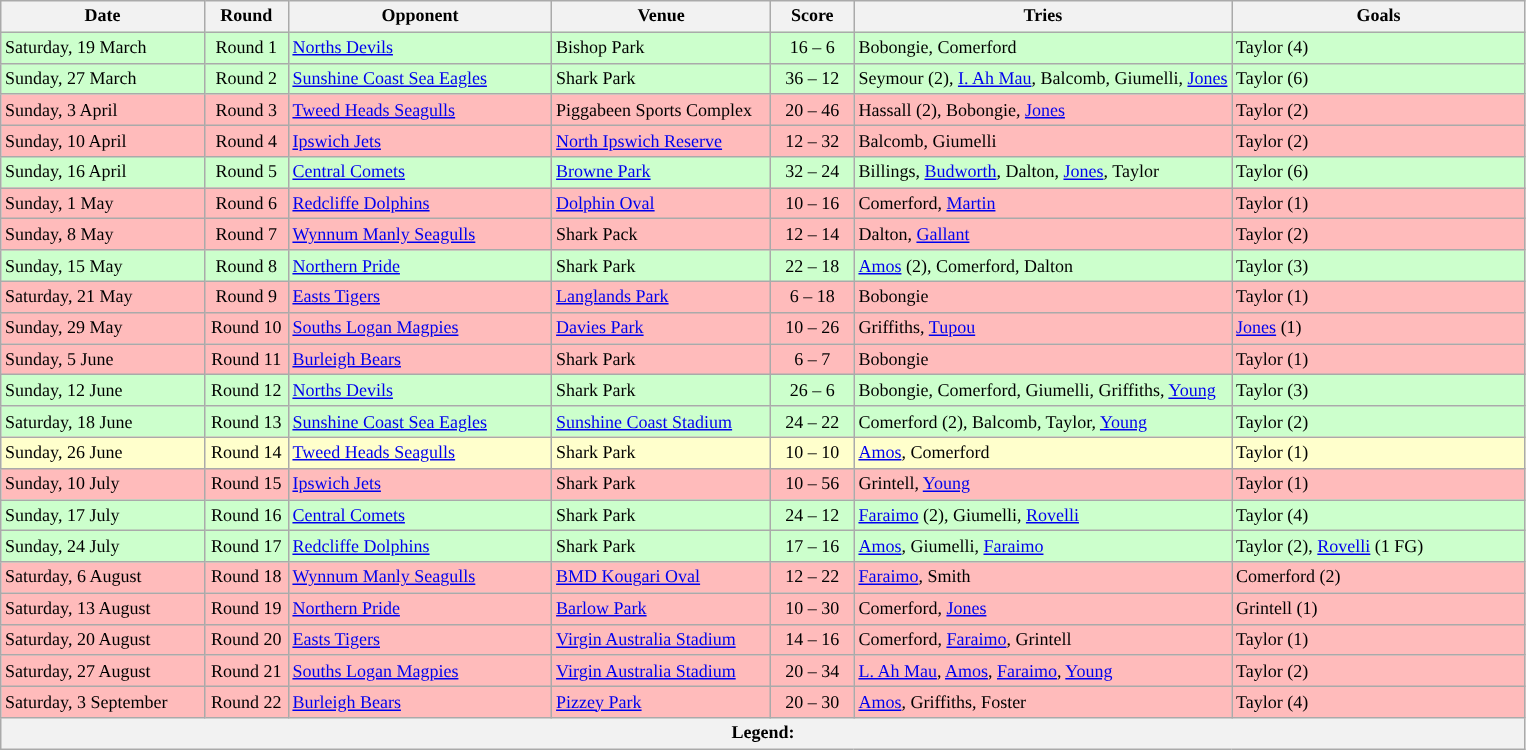<table class="wikitable" style="font-size:75%;">
<tr>
<th style="width:130px;">Date</th>
<th style="width:50px;">Round</th>
<th style="width:170px;">Opponent</th>
<th style="width:140px;">Venue</th>
<th style="width:50px;">Score</th>
<th style="width:300x;">Tries</th>
<th style="width:190px;">Goals</th>
</tr>
<tr style="background:#CCFFCC">
<td>Saturday, 19 March</td>
<td style="text-align:center;">Round 1</td>
<td> <a href='#'>Norths Devils</a></td>
<td>Bishop Park</td>
<td style="text-align:center;">16 – 6</td>
<td>Bobongie, Comerford</td>
<td>Taylor (4)</td>
</tr>
<tr style="background:#CCFFCC">
<td>Sunday, 27 March</td>
<td style="text-align:center;">Round 2</td>
<td> <a href='#'>Sunshine Coast Sea Eagles</a></td>
<td>Shark Park</td>
<td style="text-align:center;">36 – 12</td>
<td>Seymour (2), <a href='#'>I. Ah Mau</a>, Balcomb, Giumelli, <a href='#'>Jones</a></td>
<td>Taylor (6)</td>
</tr>
<tr style="background:#FFBBBB">
<td>Sunday, 3 April</td>
<td style="text-align:center;">Round 3</td>
<td> <a href='#'>Tweed Heads Seagulls</a></td>
<td>Piggabeen Sports Complex</td>
<td style="text-align:center;">20 – 46</td>
<td>Hassall (2), Bobongie, <a href='#'>Jones</a></td>
<td>Taylor (2)</td>
</tr>
<tr style="background:#FFBBBB">
<td>Sunday, 10 April</td>
<td style="text-align:center;">Round 4</td>
<td> <a href='#'>Ipswich Jets</a></td>
<td><a href='#'>North Ipswich Reserve</a></td>
<td style="text-align:center;">12 – 32</td>
<td>Balcomb, Giumelli</td>
<td>Taylor (2)</td>
</tr>
<tr style="background:#CCFFCC">
<td>Sunday, 16 April</td>
<td style="text-align:center;">Round 5</td>
<td> <a href='#'>Central Comets</a></td>
<td><a href='#'>Browne Park</a></td>
<td style="text-align:center;">32 – 24</td>
<td>Billings, <a href='#'>Budworth</a>, Dalton, <a href='#'>Jones</a>, Taylor</td>
<td>Taylor (6)</td>
</tr>
<tr style="background:#FFBBBB">
<td>Sunday, 1 May</td>
<td style="text-align:center;">Round 6</td>
<td> <a href='#'>Redcliffe Dolphins</a></td>
<td><a href='#'>Dolphin Oval</a></td>
<td style="text-align:center;">10 – 16</td>
<td>Comerford, <a href='#'>Martin</a></td>
<td>Taylor (1)</td>
</tr>
<tr style="background:#FFBBBB">
<td>Sunday, 8 May</td>
<td style="text-align:center;">Round 7</td>
<td> <a href='#'>Wynnum Manly Seagulls</a></td>
<td>Shark Pack</td>
<td style="text-align:center;">12 – 14</td>
<td>Dalton, <a href='#'>Gallant</a></td>
<td>Taylor (2)</td>
</tr>
<tr style="background:#CCFFCC">
<td>Sunday, 15 May</td>
<td style="text-align:center;">Round 8</td>
<td> <a href='#'>Northern Pride</a></td>
<td>Shark Park</td>
<td style="text-align:center;">22 – 18</td>
<td><a href='#'>Amos</a> (2), Comerford, Dalton</td>
<td>Taylor (3)</td>
</tr>
<tr style="background:#FFBBBB">
<td>Saturday, 21 May</td>
<td style="text-align:center;">Round 9</td>
<td> <a href='#'>Easts Tigers</a></td>
<td><a href='#'>Langlands Park</a></td>
<td style="text-align:center;">6 – 18</td>
<td>Bobongie</td>
<td>Taylor (1)</td>
</tr>
<tr style="background:#FFBBBB">
<td>Sunday, 29 May</td>
<td style="text-align:center;">Round 10</td>
<td> <a href='#'>Souths Logan Magpies</a></td>
<td><a href='#'>Davies Park</a></td>
<td style="text-align:center;">10 – 26</td>
<td>Griffiths, <a href='#'>Tupou</a></td>
<td><a href='#'>Jones</a> (1)</td>
</tr>
<tr style="background:#FFBBBB">
<td>Sunday, 5 June</td>
<td style="text-align:center;">Round 11</td>
<td> <a href='#'>Burleigh Bears</a></td>
<td>Shark Park</td>
<td style="text-align:center;">6 – 7</td>
<td>Bobongie</td>
<td>Taylor (1)</td>
</tr>
<tr style="background:#CCFFCC">
<td>Sunday, 12 June</td>
<td style="text-align:center;">Round 12</td>
<td> <a href='#'>Norths Devils</a></td>
<td>Shark Park</td>
<td style="text-align:center;">26 – 6</td>
<td>Bobongie, Comerford, Giumelli, Griffiths, <a href='#'>Young</a></td>
<td>Taylor (3)</td>
</tr>
<tr style="background:#CCFFCC">
<td>Saturday, 18 June</td>
<td style="text-align:center;">Round 13</td>
<td> <a href='#'>Sunshine Coast Sea Eagles</a></td>
<td><a href='#'>Sunshine Coast Stadium</a></td>
<td style="text-align:center;">24 – 22</td>
<td>Comerford (2), Balcomb, Taylor, <a href='#'>Young</a></td>
<td>Taylor (2)</td>
</tr>
<tr style="background:#FFFFCC">
<td>Sunday, 26 June</td>
<td style="text-align:center;">Round 14</td>
<td> <a href='#'>Tweed Heads Seagulls</a></td>
<td>Shark Park</td>
<td style="text-align:center;">10 – 10</td>
<td><a href='#'>Amos</a>, Comerford</td>
<td>Taylor (1)</td>
</tr>
<tr style="background:#FFBBBB">
<td>Sunday, 10 July</td>
<td style="text-align:center;">Round 15</td>
<td> <a href='#'>Ipswich Jets</a></td>
<td>Shark Park</td>
<td style="text-align:center;">10 – 56</td>
<td>Grintell, <a href='#'>Young</a></td>
<td>Taylor (1)</td>
</tr>
<tr style="background:#CCFFCC">
<td>Sunday, 17 July</td>
<td style="text-align:center;">Round 16</td>
<td> <a href='#'>Central Comets</a></td>
<td>Shark Park</td>
<td style="text-align:center;">24 – 12</td>
<td><a href='#'>Faraimo</a> (2), Giumelli, <a href='#'>Rovelli</a></td>
<td>Taylor (4)</td>
</tr>
<tr style="background:#CCFFCC">
<td>Sunday, 24 July</td>
<td style="text-align:center;">Round 17</td>
<td> <a href='#'>Redcliffe Dolphins</a></td>
<td>Shark Park</td>
<td style="text-align:center;">17 – 16</td>
<td><a href='#'>Amos</a>, Giumelli, <a href='#'>Faraimo</a></td>
<td>Taylor (2), <a href='#'>Rovelli</a> (1 FG)</td>
</tr>
<tr style="background:#FFBBBB">
<td>Saturday, 6 August</td>
<td style="text-align:center;">Round 18</td>
<td> <a href='#'>Wynnum Manly Seagulls</a></td>
<td><a href='#'>BMD Kougari Oval</a></td>
<td style="text-align:center;">12 – 22</td>
<td><a href='#'>Faraimo</a>, Smith</td>
<td>Comerford (2)</td>
</tr>
<tr style="background:#FFBBBB">
<td>Saturday, 13 August</td>
<td style="text-align:center;">Round 19</td>
<td> <a href='#'>Northern Pride</a></td>
<td><a href='#'>Barlow Park</a></td>
<td style="text-align:center;">10 – 30</td>
<td>Comerford, <a href='#'>Jones</a></td>
<td>Grintell (1)</td>
</tr>
<tr style="background:#FFBBBB">
<td>Saturday, 20 August</td>
<td style="text-align:center;">Round 20</td>
<td> <a href='#'>Easts Tigers</a></td>
<td><a href='#'>Virgin Australia Stadium</a></td>
<td style="text-align:center;">14 – 16</td>
<td>Comerford, <a href='#'>Faraimo</a>, Grintell</td>
<td>Taylor (1)</td>
</tr>
<tr style="background:#FFBBBB">
<td>Saturday, 27 August</td>
<td style="text-align:center;">Round 21</td>
<td> <a href='#'>Souths Logan Magpies</a></td>
<td><a href='#'>Virgin Australia Stadium</a></td>
<td style="text-align:center;">20 – 34</td>
<td><a href='#'>L. Ah Mau</a>, <a href='#'>Amos</a>, <a href='#'>Faraimo</a>, <a href='#'>Young</a></td>
<td>Taylor (2)</td>
</tr>
<tr style="background:#FFBBBB">
<td>Saturday, 3 September</td>
<td style="text-align:center;">Round 22</td>
<td> <a href='#'>Burleigh Bears</a></td>
<td><a href='#'>Pizzey Park</a></td>
<td style="text-align:center;">20 – 30</td>
<td><a href='#'>Amos</a>, Griffiths, Foster</td>
<td>Taylor (4)</td>
</tr>
<tr>
<th colspan="11"><strong>Legend</strong>:    </th>
</tr>
</table>
